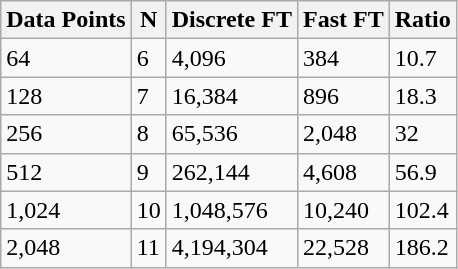<table class="wikitable">
<tr>
<th align="right">Data Points</th>
<th>N</th>
<th>Discrete FT</th>
<th>Fast FT</th>
<th>Ratio</th>
</tr>
<tr>
<td>64</td>
<td>6</td>
<td>4,096</td>
<td>384</td>
<td>10.7</td>
</tr>
<tr>
<td>128</td>
<td>7</td>
<td>16,384</td>
<td>896</td>
<td>18.3</td>
</tr>
<tr>
<td>256</td>
<td>8</td>
<td>65,536</td>
<td>2,048</td>
<td>32</td>
</tr>
<tr>
<td>512</td>
<td>9</td>
<td>262,144</td>
<td>4,608</td>
<td>56.9</td>
</tr>
<tr>
<td>1,024</td>
<td>10</td>
<td>1,048,576</td>
<td>10,240</td>
<td>102.4</td>
</tr>
<tr>
<td>2,048</td>
<td>11</td>
<td>4,194,304</td>
<td>22,528</td>
<td>186.2</td>
</tr>
</table>
